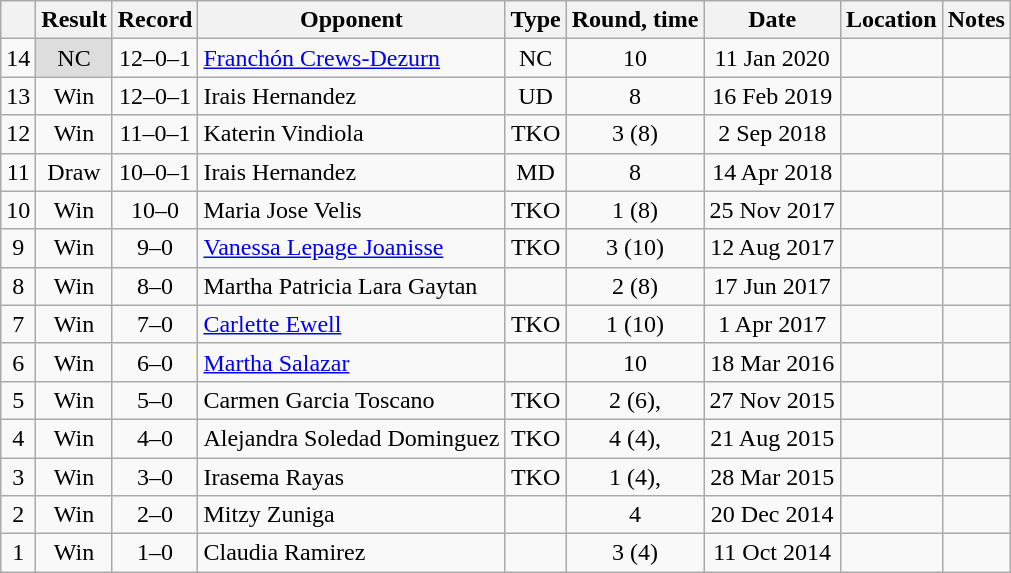<table class="wikitable" style="text-align:center">
<tr>
<th></th>
<th>Result</th>
<th>Record</th>
<th>Opponent</th>
<th>Type</th>
<th>Round, time</th>
<th>Date</th>
<th>Location</th>
<th>Notes</th>
</tr>
<tr>
<td>14</td>
<td style="background:#DDD">NC</td>
<td>12–0–1 </td>
<td style="text-align:left;"> <a href='#'>Franchón Crews-Dezurn</a></td>
<td>NC</td>
<td>10</td>
<td>11 Jan 2020</td>
<td style="text-align:left;"> </td>
<td style="text-align:left;"></td>
</tr>
<tr>
<td>13</td>
<td>Win</td>
<td>12–0–1</td>
<td style="text-align:left;"> Irais Hernandez</td>
<td>UD</td>
<td>8</td>
<td>16 Feb 2019</td>
<td style="text-align:left;"> </td>
<td></td>
</tr>
<tr>
<td>12</td>
<td>Win</td>
<td>11–0–1</td>
<td style="text-align:left;"> Katerin Vindiola</td>
<td>TKO</td>
<td>3 (8)</td>
<td>2 Sep 2018</td>
<td style="text-align:left;"> </td>
<td></td>
</tr>
<tr>
<td>11</td>
<td>Draw</td>
<td>10–0–1</td>
<td style="text-align:left;"> Irais Hernandez</td>
<td>MD</td>
<td>8</td>
<td>14 Apr 2018</td>
<td style="text-align:left;"> </td>
<td></td>
</tr>
<tr>
<td>10</td>
<td>Win</td>
<td>10–0</td>
<td style="text-align:left;"> Maria Jose Velis</td>
<td>TKO</td>
<td>1 (8)</td>
<td>25 Nov 2017</td>
<td style="text-align:left;"> </td>
<td></td>
</tr>
<tr>
<td>9</td>
<td>Win</td>
<td>9–0</td>
<td style="text-align:left;"> <a href='#'>Vanessa Lepage Joanisse</a></td>
<td>TKO</td>
<td>3 (10)</td>
<td>12 Aug 2017</td>
<td style="text-align:left;"> </td>
<td style="text-align:left;"></td>
</tr>
<tr>
<td>8</td>
<td>Win</td>
<td>8–0</td>
<td style="text-align:left;"> Martha Patricia Lara Gaytan</td>
<td></td>
<td>2 (8)</td>
<td>17 Jun 2017</td>
<td style="text-align:left;"> </td>
<td></td>
</tr>
<tr>
<td>7</td>
<td>Win</td>
<td>7–0</td>
<td style="text-align:left;"> <a href='#'>Carlette Ewell</a></td>
<td>TKO</td>
<td>1 (10)</td>
<td>1 Apr 2017</td>
<td style="text-align:left;"> </td>
<td style="text-align:left;"></td>
</tr>
<tr>
<td>6</td>
<td>Win</td>
<td>6–0</td>
<td style="text-align:left;"> <a href='#'>Martha Salazar</a></td>
<td></td>
<td>10</td>
<td>18 Mar 2016</td>
<td style="text-align:left;"> </td>
<td style="text-align:left;"></td>
</tr>
<tr>
<td>5</td>
<td>Win</td>
<td>5–0</td>
<td style="text-align:left;"> Carmen Garcia Toscano</td>
<td>TKO</td>
<td>2 (6), </td>
<td>27 Nov 2015</td>
<td style="text-align:left;"> </td>
<td></td>
</tr>
<tr>
<td>4</td>
<td>Win</td>
<td>4–0</td>
<td style="text-align:left;"> Alejandra Soledad Dominguez</td>
<td>TKO</td>
<td>4 (4), </td>
<td>21 Aug 2015</td>
<td style="text-align:left;"> </td>
<td></td>
</tr>
<tr>
<td>3</td>
<td>Win</td>
<td>3–0</td>
<td style="text-align:left;"> Irasema Rayas</td>
<td>TKO</td>
<td>1 (4), </td>
<td>28 Mar 2015</td>
<td style="text-align:left;"> </td>
<td></td>
</tr>
<tr>
<td>2</td>
<td>Win</td>
<td>2–0</td>
<td style="text-align:left;"> Mitzy Zuniga</td>
<td></td>
<td>4</td>
<td>20 Dec 2014</td>
<td style="text-align:left;"> </td>
<td style="text-align:left;"></td>
</tr>
<tr>
<td>1</td>
<td>Win</td>
<td>1–0</td>
<td style="text-align:left;"> Claudia Ramirez</td>
<td></td>
<td>3 (4)<br></td>
<td>11 Oct 2014</td>
<td style="text-align:left;"> </td>
<td></td>
</tr>
</table>
